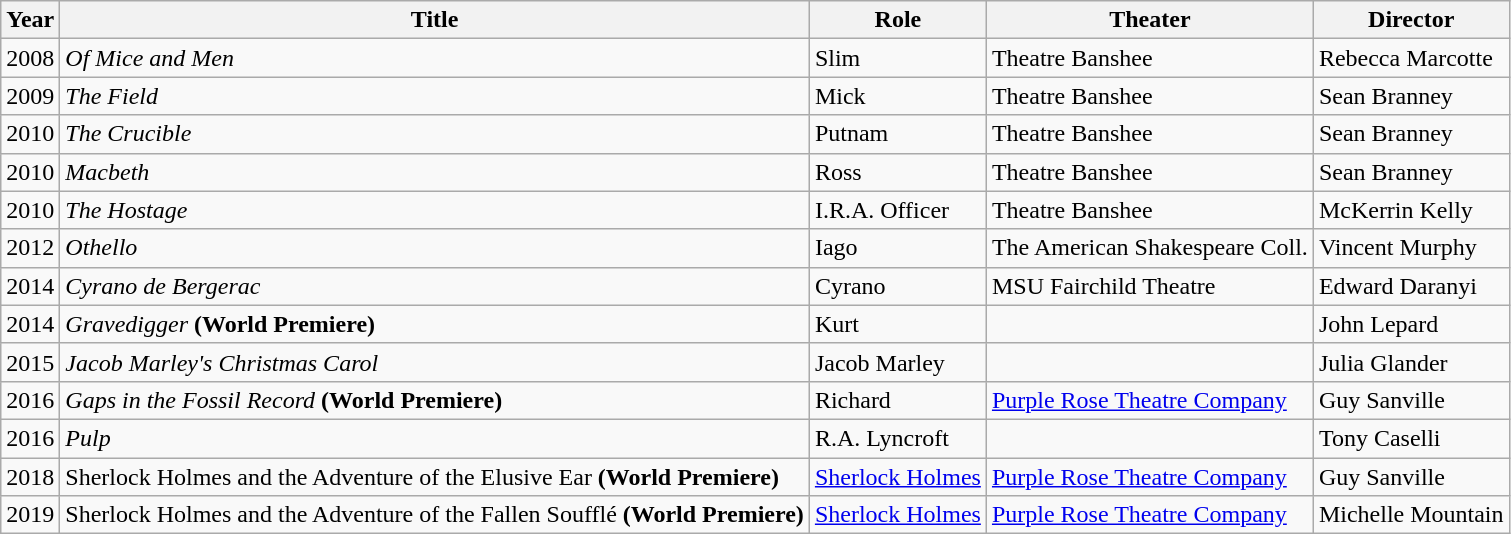<table class="wikitable">
<tr>
<th>Year</th>
<th>Title</th>
<th>Role</th>
<th>Theater</th>
<th>Director</th>
</tr>
<tr>
<td>2008</td>
<td><em>Of Mice and Men</em></td>
<td>Slim</td>
<td>Theatre Banshee</td>
<td>Rebecca Marcotte</td>
</tr>
<tr>
<td>2009</td>
<td><em>The Field</em></td>
<td>Mick</td>
<td>Theatre Banshee</td>
<td>Sean Branney</td>
</tr>
<tr>
<td>2010</td>
<td><em>The Crucible</em></td>
<td>Putnam</td>
<td>Theatre Banshee</td>
<td>Sean Branney</td>
</tr>
<tr>
<td>2010</td>
<td><em>Macbeth</em></td>
<td>Ross</td>
<td>Theatre Banshee</td>
<td>Sean Branney</td>
</tr>
<tr>
<td>2010</td>
<td><em>The Hostage</em></td>
<td>I.R.A. Officer</td>
<td>Theatre Banshee</td>
<td>McKerrin Kelly</td>
</tr>
<tr>
<td>2012</td>
<td><em>Othello</em></td>
<td>Iago</td>
<td>The American Shakespeare Coll.</td>
<td>Vincent Murphy</td>
</tr>
<tr>
<td>2014</td>
<td><em>Cyrano de Bergerac</em></td>
<td>Cyrano</td>
<td>MSU Fairchild Theatre</td>
<td>Edward Daranyi</td>
</tr>
<tr>
<td>2014</td>
<td><em>Gravedigger</em> <strong>(World Premiere)</strong></td>
<td>Kurt</td>
<td></td>
<td>John Lepard</td>
</tr>
<tr>
<td>2015</td>
<td><em>Jacob Marley's Christmas Carol</em></td>
<td>Jacob Marley</td>
<td></td>
<td>Julia Glander</td>
</tr>
<tr>
<td>2016</td>
<td><em>Gaps in the Fossil Record</em> <strong>(World Premiere)</strong></td>
<td>Richard</td>
<td><a href='#'>Purple Rose Theatre Company</a></td>
<td>Guy Sanville</td>
</tr>
<tr>
<td>2016</td>
<td><em>Pulp</em></td>
<td>R.A. Lyncroft</td>
<td></td>
<td>Tony Caselli</td>
</tr>
<tr>
<td>2018</td>
<td>Sherlock Holmes and the Adventure of the Elusive Ear <strong>(World Premiere)</strong></td>
<td><a href='#'>Sherlock Holmes</a></td>
<td><a href='#'>Purple Rose Theatre Company</a></td>
<td>Guy Sanville</td>
</tr>
<tr>
<td>2019</td>
<td>Sherlock Holmes and the Adventure of the Fallen Soufflé <strong>(World Premiere)</strong></td>
<td><a href='#'>Sherlock Holmes</a></td>
<td><a href='#'>Purple Rose Theatre Company</a></td>
<td>Michelle Mountain</td>
</tr>
</table>
